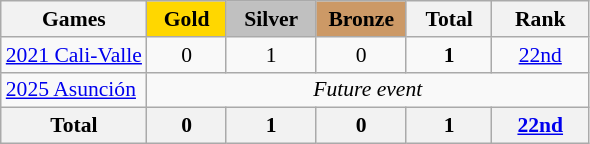<table class="wikitable" style="text-align:center; font-size:90%;">
<tr>
<th>Games</th>
<td style="background:gold; width:3.2em; font-weight:bold;">Gold</td>
<td style="background:silver; width:3.7em; font-weight:bold;">Silver</td>
<td style="background:#c96; width:3.7em; font-weight:bold;">Bronze</td>
<th style="width:3.5em; font-weight:bold;">Total</th>
<th style="width:4em; font-weight:bold;">Rank</th>
</tr>
<tr>
<td align=left> <a href='#'>2021 Cali-Valle</a></td>
<td>0</td>
<td>1</td>
<td>0</td>
<td><strong>1</strong></td>
<td><a href='#'>22nd</a></td>
</tr>
<tr>
<td align=left> <a href='#'>2025 Asunción</a></td>
<td colspan="5"><em>Future event</em></td>
</tr>
<tr>
<th>Total</th>
<th>0</th>
<th>1</th>
<th>0</th>
<th>1</th>
<th><a href='#'>22nd</a></th>
</tr>
</table>
